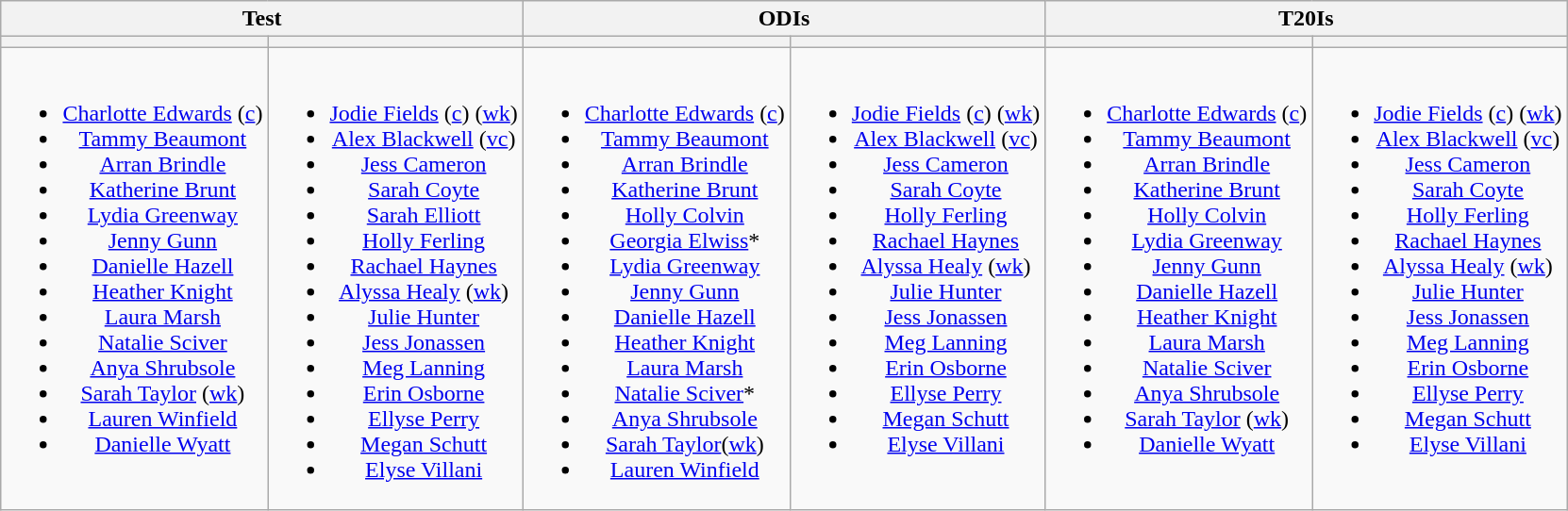<table class="wikitable" style="text-align:center; margin:auto">
<tr>
<th colspan=2>Test</th>
<th colspan=2>ODIs</th>
<th colspan=2>T20Is</th>
</tr>
<tr>
<th></th>
<th></th>
<th></th>
<th></th>
<th></th>
<th></th>
</tr>
<tr style="vertical-align:top">
<td><br><ul><li><a href='#'>Charlotte Edwards</a> (<a href='#'>c</a>)</li><li><a href='#'>Tammy Beaumont</a></li><li><a href='#'>Arran Brindle</a></li><li><a href='#'>Katherine Brunt</a></li><li><a href='#'>Lydia Greenway</a></li><li><a href='#'>Jenny Gunn</a></li><li><a href='#'>Danielle Hazell</a></li><li><a href='#'>Heather Knight</a></li><li><a href='#'>Laura Marsh</a></li><li><a href='#'>Natalie Sciver</a></li><li><a href='#'>Anya Shrubsole</a></li><li><a href='#'>Sarah Taylor</a> (<a href='#'>wk</a>)</li><li><a href='#'>Lauren Winfield</a></li><li><a href='#'>Danielle Wyatt</a></li></ul></td>
<td><br><ul><li><a href='#'>Jodie Fields</a> (<a href='#'>c</a>) (<a href='#'>wk</a>)</li><li><a href='#'>Alex Blackwell</a> (<a href='#'>vc</a>)</li><li><a href='#'>Jess Cameron</a></li><li><a href='#'>Sarah Coyte</a></li><li><a href='#'>Sarah Elliott</a></li><li><a href='#'>Holly Ferling</a></li><li><a href='#'>Rachael Haynes</a></li><li><a href='#'>Alyssa Healy</a> (<a href='#'>wk</a>)</li><li><a href='#'>Julie Hunter</a></li><li><a href='#'>Jess Jonassen</a></li><li><a href='#'>Meg Lanning</a></li><li><a href='#'>Erin Osborne</a></li><li><a href='#'>Ellyse Perry</a></li><li><a href='#'>Megan Schutt</a></li><li><a href='#'>Elyse Villani</a></li></ul></td>
<td><br><ul><li><a href='#'>Charlotte Edwards</a> (<a href='#'>c</a>)</li><li><a href='#'>Tammy Beaumont</a></li><li><a href='#'>Arran Brindle</a></li><li><a href='#'>Katherine Brunt</a></li><li><a href='#'>Holly Colvin</a></li><li><a href='#'>Georgia Elwiss</a>*</li><li><a href='#'>Lydia Greenway</a></li><li><a href='#'>Jenny Gunn</a></li><li><a href='#'>Danielle Hazell</a></li><li><a href='#'>Heather Knight</a></li><li><a href='#'>Laura Marsh</a></li><li><a href='#'>Natalie Sciver</a>*</li><li><a href='#'>Anya Shrubsole</a></li><li><a href='#'>Sarah Taylor</a>(<a href='#'>wk</a>)</li><li><a href='#'>Lauren Winfield</a></li></ul></td>
<td><br><ul><li><a href='#'>Jodie Fields</a> (<a href='#'>c</a>) (<a href='#'>wk</a>)</li><li><a href='#'>Alex Blackwell</a> (<a href='#'>vc</a>)</li><li><a href='#'>Jess Cameron</a></li><li><a href='#'>Sarah Coyte</a></li><li><a href='#'>Holly Ferling</a></li><li><a href='#'>Rachael Haynes</a></li><li><a href='#'>Alyssa Healy</a> (<a href='#'>wk</a>)</li><li><a href='#'>Julie Hunter</a></li><li><a href='#'>Jess Jonassen</a></li><li><a href='#'>Meg Lanning</a></li><li><a href='#'>Erin Osborne</a></li><li><a href='#'>Ellyse Perry</a></li><li><a href='#'>Megan Schutt</a></li><li><a href='#'>Elyse Villani</a></li></ul></td>
<td><br><ul><li><a href='#'>Charlotte Edwards</a> (<a href='#'>c</a>)</li><li><a href='#'>Tammy Beaumont</a></li><li><a href='#'>Arran Brindle</a></li><li><a href='#'>Katherine Brunt</a></li><li><a href='#'>Holly Colvin</a></li><li><a href='#'>Lydia Greenway</a></li><li><a href='#'>Jenny Gunn</a></li><li><a href='#'>Danielle Hazell</a></li><li><a href='#'>Heather Knight</a></li><li><a href='#'>Laura Marsh</a></li><li><a href='#'>Natalie Sciver</a></li><li><a href='#'>Anya Shrubsole</a></li><li><a href='#'>Sarah Taylor</a> (<a href='#'>wk</a>)</li><li><a href='#'>Danielle Wyatt</a></li></ul></td>
<td><br><ul><li><a href='#'>Jodie Fields</a> (<a href='#'>c</a>) (<a href='#'>wk</a>)</li><li><a href='#'>Alex Blackwell</a> (<a href='#'>vc</a>)</li><li><a href='#'>Jess Cameron</a></li><li><a href='#'>Sarah Coyte</a></li><li><a href='#'>Holly Ferling</a></li><li><a href='#'>Rachael Haynes</a></li><li><a href='#'>Alyssa Healy</a> (<a href='#'>wk</a>)</li><li><a href='#'>Julie Hunter</a></li><li><a href='#'>Jess Jonassen</a></li><li><a href='#'>Meg Lanning</a></li><li><a href='#'>Erin Osborne</a></li><li><a href='#'>Ellyse Perry</a></li><li><a href='#'>Megan Schutt</a></li><li><a href='#'>Elyse Villani</a></li></ul></td>
</tr>
</table>
